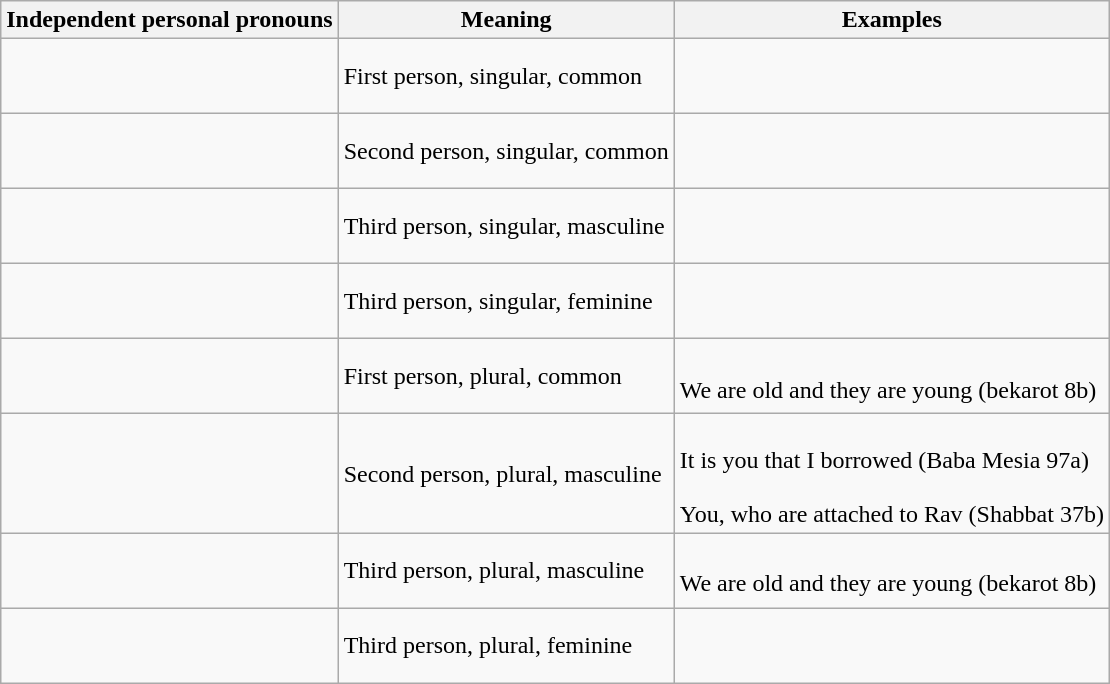<table class="wikitable">
<tr>
<th>Independent personal pronouns</th>
<th>Meaning</th>
<th>Examples</th>
</tr>
<tr style="height: 50px">
<td></td>
<td>First person, singular, common</td>
<td></td>
</tr>
<tr style="height: 50px">
<td></td>
<td>Second person, singular, common</td>
<td></td>
</tr>
<tr style="height: 50px">
<td></td>
<td>Third person, singular, masculine</td>
<td></td>
</tr>
<tr style="height: 50px">
<td></td>
<td>Third person, singular, feminine</td>
<td></td>
</tr>
<tr style="height: 50px">
<td></td>
<td>First person, plural, common</td>
<td> <br> We are old and they are young (bekarot 8b)</td>
</tr>
<tr style="height: 50px">
<td></td>
<td>Second person, plural, masculine</td>
<td> <br>  It is you that I borrowed (Baba Mesia 97a) <br>  <br> You, who are attached to Rav (Shabbat 37b)</td>
</tr>
<tr style="height: 50px">
<td></td>
<td>Third person, plural, masculine</td>
<td> <br> We are old and they are young (bekarot 8b)</td>
</tr>
<tr style="height: 50px">
<td></td>
<td>Third person, plural, feminine</td>
<td></td>
</tr>
</table>
